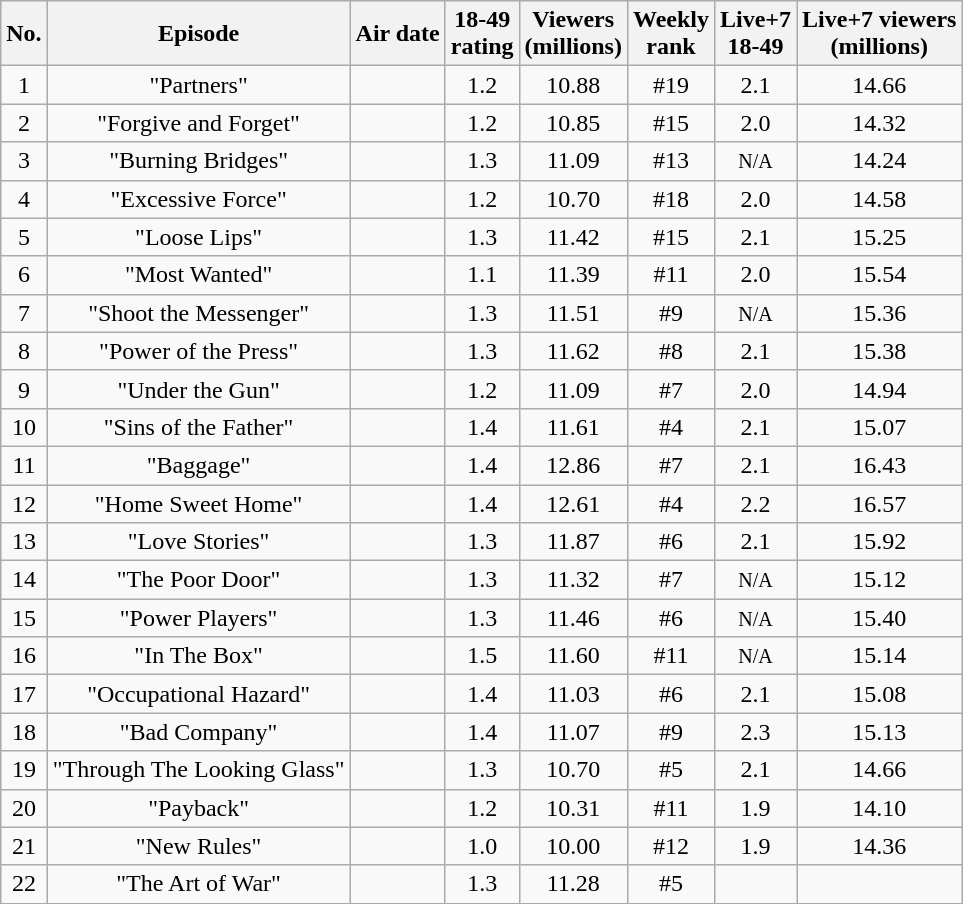<table class="wikitable sortable" style="text-align:center;">
<tr>
<th>No.</th>
<th>Episode</th>
<th>Air date</th>
<th>18-49<br>rating</th>
<th>Viewers<br>(millions)</th>
<th>Weekly<br>rank</th>
<th>Live+7<br>18-49</th>
<th>Live+7 viewers<br>(millions)</th>
</tr>
<tr>
<td>1</td>
<td>"Partners"</td>
<td></td>
<td>1.2</td>
<td>10.88</td>
<td>#19</td>
<td>2.1</td>
<td>14.66</td>
</tr>
<tr>
<td>2</td>
<td>"Forgive and Forget"</td>
<td></td>
<td>1.2</td>
<td>10.85</td>
<td>#15</td>
<td>2.0</td>
<td>14.32</td>
</tr>
<tr>
<td>3</td>
<td>"Burning Bridges"</td>
<td></td>
<td>1.3</td>
<td>11.09</td>
<td>#13</td>
<td><span><small>N/A</small></span></td>
<td>14.24</td>
</tr>
<tr>
<td>4</td>
<td>"Excessive Force"</td>
<td></td>
<td>1.2</td>
<td>10.70</td>
<td>#18</td>
<td>2.0</td>
<td>14.58</td>
</tr>
<tr>
<td>5</td>
<td>"Loose Lips"</td>
<td></td>
<td>1.3</td>
<td>11.42</td>
<td>#15</td>
<td>2.1</td>
<td>15.25</td>
</tr>
<tr>
<td>6</td>
<td>"Most Wanted"</td>
<td></td>
<td>1.1</td>
<td>11.39</td>
<td>#11</td>
<td>2.0</td>
<td>15.54</td>
</tr>
<tr>
<td>7</td>
<td>"Shoot the Messenger"</td>
<td></td>
<td>1.3</td>
<td>11.51</td>
<td>#9</td>
<td><span><small>N/A</small></span></td>
<td>15.36</td>
</tr>
<tr>
<td>8</td>
<td>"Power of the Press"</td>
<td></td>
<td>1.3</td>
<td>11.62</td>
<td>#8</td>
<td>2.1</td>
<td>15.38</td>
</tr>
<tr>
<td>9</td>
<td>"Under the Gun"</td>
<td></td>
<td>1.2</td>
<td>11.09</td>
<td>#7</td>
<td>2.0</td>
<td>14.94</td>
</tr>
<tr>
<td>10</td>
<td>"Sins of the Father"</td>
<td></td>
<td>1.4</td>
<td>11.61</td>
<td>#4</td>
<td>2.1</td>
<td>15.07</td>
</tr>
<tr>
<td>11</td>
<td>"Baggage"</td>
<td></td>
<td>1.4</td>
<td>12.86</td>
<td>#7</td>
<td>2.1</td>
<td>16.43</td>
</tr>
<tr>
<td>12</td>
<td>"Home Sweet Home"</td>
<td></td>
<td>1.4</td>
<td>12.61</td>
<td>#4</td>
<td>2.2</td>
<td>16.57</td>
</tr>
<tr>
<td>13</td>
<td>"Love Stories"</td>
<td></td>
<td>1.3</td>
<td>11.87</td>
<td>#6</td>
<td>2.1</td>
<td>15.92</td>
</tr>
<tr>
<td>14</td>
<td>"The Poor Door"</td>
<td></td>
<td>1.3</td>
<td>11.32</td>
<td>#7</td>
<td><span><small>N/A</small></span></td>
<td>15.12</td>
</tr>
<tr>
<td>15</td>
<td>"Power Players"</td>
<td></td>
<td>1.3</td>
<td>11.46</td>
<td>#6</td>
<td><span><small>N/A</small></span></td>
<td>15.40</td>
</tr>
<tr>
<td>16</td>
<td>"In The Box"</td>
<td></td>
<td>1.5</td>
<td>11.60</td>
<td>#11</td>
<td><span><small>N/A</small></span></td>
<td>15.14</td>
</tr>
<tr>
<td>17</td>
<td>"Occupational Hazard"</td>
<td></td>
<td>1.4</td>
<td>11.03</td>
<td>#6</td>
<td>2.1</td>
<td>15.08</td>
</tr>
<tr>
<td>18</td>
<td>"Bad Company"</td>
<td></td>
<td>1.4</td>
<td>11.07</td>
<td>#9</td>
<td>2.3</td>
<td>15.13</td>
</tr>
<tr>
<td>19</td>
<td>"Through The Looking Glass"</td>
<td></td>
<td>1.3</td>
<td>10.70</td>
<td>#5</td>
<td>2.1</td>
<td>14.66</td>
</tr>
<tr>
<td>20</td>
<td>"Payback"</td>
<td></td>
<td>1.2</td>
<td>10.31</td>
<td>#11</td>
<td>1.9</td>
<td>14.10</td>
</tr>
<tr>
<td>21</td>
<td>"New Rules"</td>
<td></td>
<td>1.0</td>
<td>10.00</td>
<td>#12</td>
<td>1.9</td>
<td>14.36</td>
</tr>
<tr>
<td>22</td>
<td>"The Art of War"</td>
<td></td>
<td>1.3</td>
<td>11.28</td>
<td>#5</td>
<td></td>
<td></td>
</tr>
</table>
